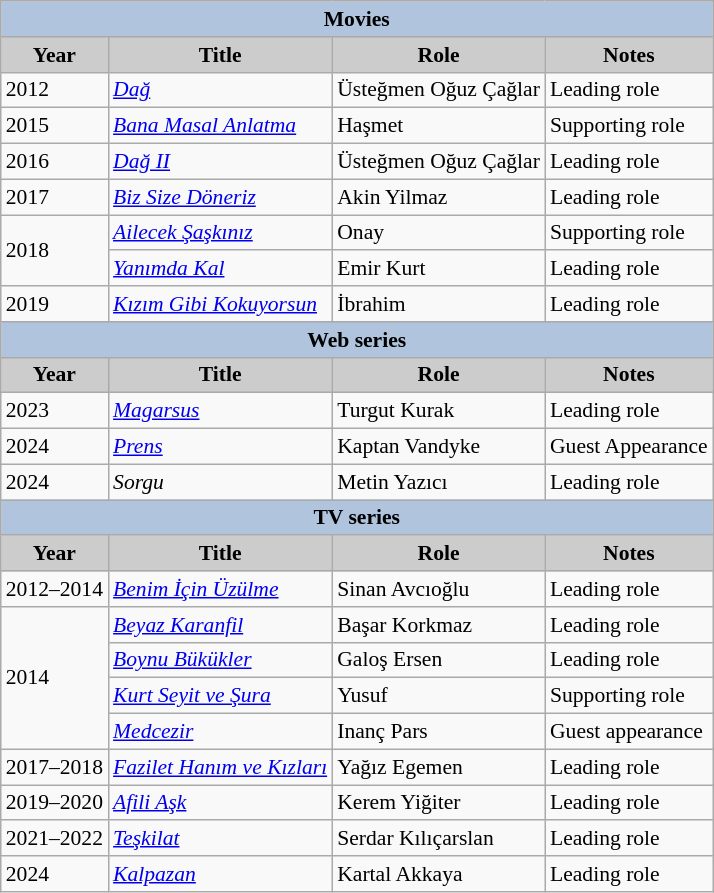<table class="wikitable" style="font-size:90%">
<tr>
<th colspan="4" style="background:LightSteelBlue">Movies</th>
</tr>
<tr>
<th style="background:#CCCCCC">Year</th>
<th style="background:#CCCCCC">Title</th>
<th style="background:#CCCCCC">Role</th>
<th style="background:#CCCCCC">Notes</th>
</tr>
<tr>
<td>2012</td>
<td><em><a href='#'>Dağ</a></em></td>
<td>Üsteğmen Oğuz Çağlar</td>
<td>Leading role</td>
</tr>
<tr>
<td>2015</td>
<td><em><a href='#'>Bana Masal Anlatma</a></em></td>
<td>Haşmet</td>
<td>Supporting role</td>
</tr>
<tr>
<td>2016</td>
<td><em><a href='#'>Dağ II</a></em></td>
<td>Üsteğmen Oğuz Çağlar</td>
<td>Leading role</td>
</tr>
<tr>
<td>2017</td>
<td><em><a href='#'>Biz Size Döneriz</a></em></td>
<td>Akin Yilmaz</td>
<td>Leading role</td>
</tr>
<tr>
<td rowspan="2">2018</td>
<td><em><a href='#'>Ailecek Şaşkınız</a></em></td>
<td>Onay</td>
<td>Supporting role</td>
</tr>
<tr>
<td><em><a href='#'>Yanımda Kal</a></em></td>
<td>Emir Kurt</td>
<td>Leading role</td>
</tr>
<tr>
<td>2019</td>
<td><em><a href='#'>Kızım Gibi Kokuyorsun</a></em></td>
<td>İbrahim</td>
<td>Leading role</td>
</tr>
<tr>
<th colspan="4" style="background:LightSteelBlue">Web series</th>
</tr>
<tr>
<th style="background:#CCCCCC">Year</th>
<th style="background:#CCCCCC">Title</th>
<th style="background:#CCCCCC">Role</th>
<th style="background:#CCCCCC">Notes</th>
</tr>
<tr>
<td>2023</td>
<td><em><a href='#'>Magarsus</a></em></td>
<td>Turgut Kurak</td>
<td>Leading role</td>
</tr>
<tr>
<td>2024</td>
<td><a href='#'><em>Prens</em></a></td>
<td>Kaptan Vandyke</td>
<td>Guest Appearance</td>
</tr>
<tr>
<td>2024</td>
<td><em>Sorgu</em></td>
<td>Metin Yazıcı</td>
<td>Leading role</td>
</tr>
<tr>
<th colspan="4" style="background:LightSteelBlue">TV series</th>
</tr>
<tr>
<th style="background:#CCCCCC">Year</th>
<th style="background:#CCCCCC">Title</th>
<th style="background:#CCCCCC">Role</th>
<th style="background:#CCCCCC">Notes</th>
</tr>
<tr>
<td>2012–2014</td>
<td><em><a href='#'>Benim İçin Üzülme</a></em></td>
<td>Sinan Avcıoğlu</td>
<td>Leading role</td>
</tr>
<tr>
<td rowspan="4">2014</td>
<td><em><a href='#'>Beyaz Karanfil</a></em></td>
<td>Başar Korkmaz</td>
<td>Leading role</td>
</tr>
<tr>
<td><em><a href='#'>Boynu Bükükler</a></em></td>
<td>Galoş Ersen</td>
<td>Leading role</td>
</tr>
<tr>
<td><em><a href='#'>Kurt Seyit ve Şura</a></em></td>
<td>Yusuf</td>
<td>Supporting role</td>
</tr>
<tr>
<td><em><a href='#'>Medcezir</a></em></td>
<td>Inanç Pars</td>
<td>Guest appearance</td>
</tr>
<tr>
<td>2017–2018</td>
<td><em><a href='#'>Fazilet Hanım ve Kızları</a></em></td>
<td>Yağız Egemen</td>
<td>Leading role</td>
</tr>
<tr>
<td>2019–2020</td>
<td><em><a href='#'>Afili Aşk</a></em></td>
<td>Kerem Yiğiter</td>
<td>Leading role</td>
</tr>
<tr>
<td>2021–2022</td>
<td><em><a href='#'>Teşkilat</a></em></td>
<td>Serdar Kılıçarslan</td>
<td>Leading role</td>
</tr>
<tr>
<td>2024</td>
<td><em><a href='#'>Kalpazan</a></em></td>
<td>Kartal Akkaya</td>
<td>Leading role</td>
</tr>
</table>
